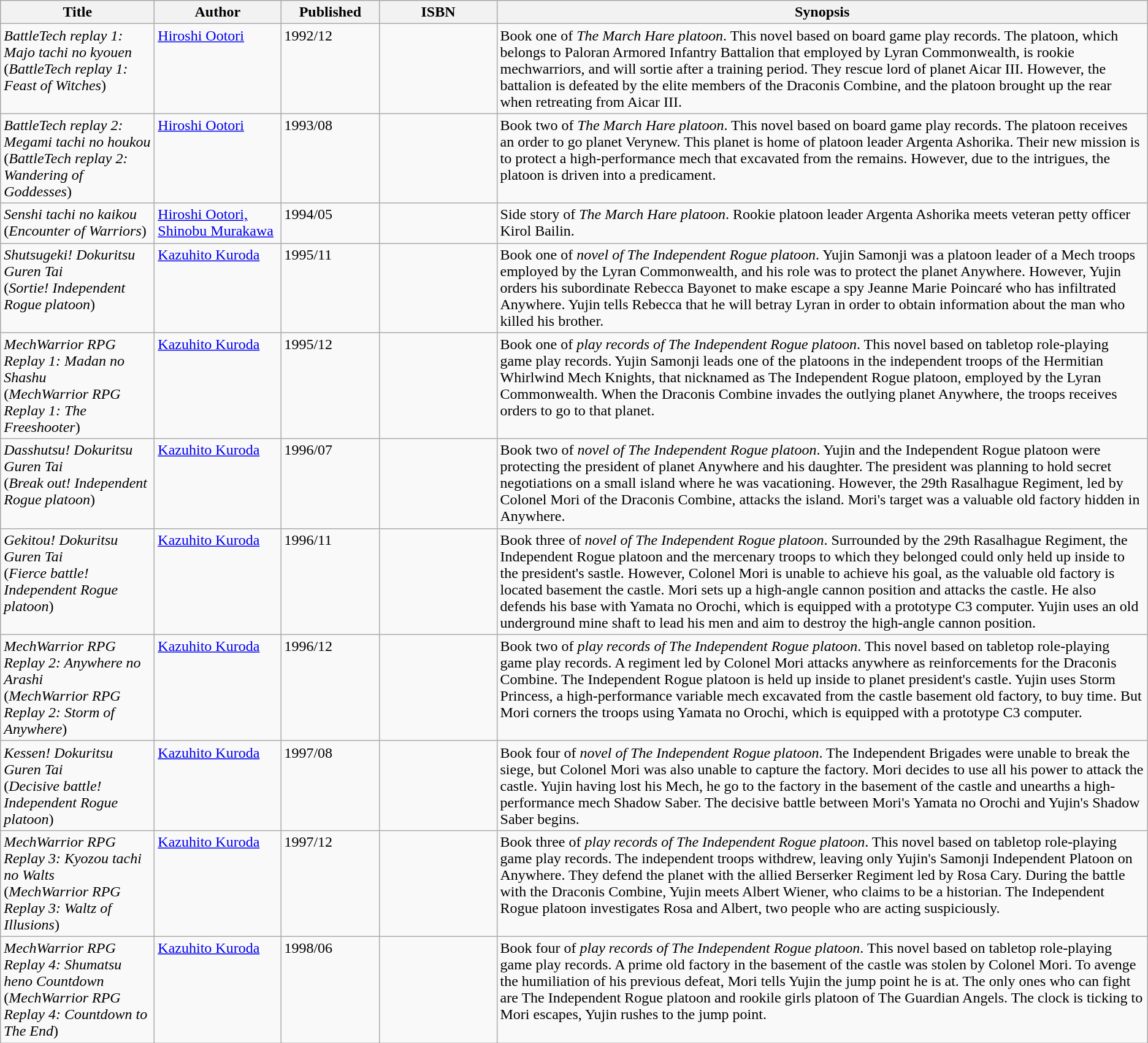<table class="wikitable">
<tr>
<th width="160">Title</th>
<th width="130">Author</th>
<th width="100">Published</th>
<th width="120">ISBN</th>
<th>Synopsis</th>
</tr>
<tr valign="top">
<td><em>BattleTech replay 1: Majo tachi no kyouen</em><br>(<em>BattleTech replay 1: Feast of Witches</em>)</td>
<td><a href='#'>Hiroshi Ootori</a></td>
<td>1992/12</td>
<td></td>
<td>Book one of <em>The March Hare platoon</em>. This novel based on board game play records. The platoon, which belongs to Paloran Armored Infantry Battalion that employed by Lyran Commonwealth, is rookie mechwarriors, and will sortie after a training period. They rescue lord of planet Aicar III. However, the battalion is defeated by the elite members of the Draconis Combine, and the platoon brought up the rear when retreating from Aicar III.</td>
</tr>
<tr valign="top">
<td><em>BattleTech replay 2: Megami tachi no houkou</em><br>(<em>BattleTech replay 2: Wandering of Goddesses</em>)</td>
<td><a href='#'>Hiroshi Ootori</a></td>
<td>1993/08</td>
<td></td>
<td>Book two of <em>The March Hare platoon</em>. This novel based on board game play records. The platoon receives an order to go planet Verynew. This planet is home of platoon leader Argenta Ashorika. Their new mission is to protect a high-performance mech that excavated from the remains. However, due to the intrigues, the platoon is driven into a predicament.</td>
</tr>
<tr valign="top">
<td><em>Senshi tachi no kaikou</em><br>(<em>Encounter of Warriors</em>)</td>
<td><a href='#'>Hiroshi Ootori, Shinobu Murakawa</a></td>
<td>1994/05</td>
<td></td>
<td>Side story of <em>The March Hare platoon</em>. Rookie platoon leader Argenta Ashorika meets veteran petty officer Kirol Bailin.</td>
</tr>
<tr valign="top">
<td><em>Shutsugeki! Dokuritsu Guren Tai</em><br>(<em>Sortie! Independent Rogue platoon</em>)</td>
<td><a href='#'>Kazuhito Kuroda</a></td>
<td>1995/11</td>
<td></td>
<td>Book one of <em>novel of The Independent Rogue platoon</em>. Yujin Samonji was a platoon leader of a Mech troops employed by the Lyran Commonwealth, and his role was to protect the planet Anywhere. However, Yujin orders his subordinate Rebecca Bayonet to make escape a spy Jeanne Marie Poincaré who has infiltrated Anywhere. Yujin tells Rebecca that he will betray Lyran in order to obtain information about the man who killed his brother.</td>
</tr>
<tr valign="top">
<td><em>MechWarrior RPG Replay 1: Madan no Shashu</em><br>(<em>MechWarrior RPG Replay 1: The Freeshooter</em>)</td>
<td><a href='#'>Kazuhito Kuroda</a></td>
<td>1995/12</td>
<td></td>
<td>Book one of <em>play records of The Independent Rogue platoon</em>. This novel based on tabletop role-playing game play records. Yujin Samonji leads one of the platoons in the independent troops of the Hermitian Whirlwind Mech Knights, that nicknamed as The Independent Rogue platoon, employed by the Lyran Commonwealth. When the Draconis Combine invades the outlying planet Anywhere, the troops receives orders to go to that planet.</td>
</tr>
<tr valign="top">
<td><em>Dasshutsu! Dokuritsu Guren Tai</em><br>(<em>Break out! Independent Rogue platoon</em>)</td>
<td><a href='#'>Kazuhito Kuroda</a></td>
<td>1996/07</td>
<td></td>
<td>Book two of <em>novel of The Independent Rogue platoon</em>. Yujin and the Independent Rogue platoon were protecting the president of planet Anywhere and his daughter. The president was planning to hold secret negotiations on a small island where he was vacationing. However, the 29th Rasalhague Regiment, led by Colonel Mori of the Draconis Combine, attacks the island. Mori's target was a valuable old factory hidden in Anywhere.</td>
</tr>
<tr valign="top">
<td><em>Gekitou! Dokuritsu Guren Tai</em><br>(<em>Fierce battle! Independent Rogue platoon</em>)</td>
<td><a href='#'>Kazuhito Kuroda</a></td>
<td>1996/11</td>
<td></td>
<td>Book three of <em>novel of The Independent Rogue platoon</em>. Surrounded by the 29th Rasalhague  Regiment, the Independent Rogue platoon and the mercenary troops to which they belonged could only held up inside to the president's sastle. However, Colonel Mori is unable to achieve his goal, as the valuable old factory is located basement the castle. Mori sets up a high-angle cannon position and attacks the castle. He also defends his base with Yamata no Orochi, which is equipped with a prototype C3 computer. Yujin uses an old underground mine shaft to lead his men and aim to destroy the high-angle cannon position.</td>
</tr>
<tr valign="top">
<td><em>MechWarrior RPG Replay 2: Anywhere no Arashi</em><br>(<em>MechWarrior RPG Replay 2: Storm of Anywhere</em>)</td>
<td><a href='#'>Kazuhito Kuroda</a></td>
<td>1996/12</td>
<td></td>
<td>Book two of <em>play records of The Independent Rogue platoon</em>. This novel based on tabletop role-playing game play records. A regiment led by Colonel Mori attacks anywhere as reinforcements for the Draconis Combine. The Independent Rogue platoon is held up inside to planet president's castle. Yujin uses Storm Princess, a high-performance variable mech excavated from the castle basement old factory, to buy time. But Mori corners the troops using Yamata no Orochi, which is equipped with a prototype C3 computer.</td>
</tr>
<tr valign="top">
<td><em>Kessen! Dokuritsu Guren Tai</em><br>(<em>Decisive battle! Independent Rogue platoon</em>)</td>
<td><a href='#'>Kazuhito Kuroda</a></td>
<td>1997/08</td>
<td></td>
<td>Book four of <em>novel of The Independent Rogue platoon</em>. The Independent Brigades were unable to break the siege, but Colonel Mori was also unable to capture the factory. Mori decides to use all his power to attack the castle. Yujin having lost his Mech, he go to the factory in the basement of the castle and unearths a high-performance mech Shadow Saber. The decisive battle between Mori's Yamata no Orochi and Yujin's Shadow Saber begins.</td>
</tr>
<tr valign="top">
<td><em>MechWarrior RPG Replay 3: Kyozou tachi no Walts</em><br>(<em>MechWarrior RPG Replay 3: Waltz of Illusions</em>)</td>
<td><a href='#'>Kazuhito Kuroda</a></td>
<td>1997/12</td>
<td></td>
<td>Book three of <em>play records of  The Independent Rogue platoon</em>. This novel based on tabletop role-playing game play records. The independent troops withdrew, leaving only Yujin's Samonji Independent Platoon on Anywhere. They defend the planet with the allied Berserker Regiment led by Rosa Cary. During the battle with the Draconis Combine, Yujin meets Albert Wiener, who claims to be a historian.  The Independent Rogue platoon investigates Rosa and Albert, two people who are acting suspiciously.</td>
</tr>
<tr valign="top">
<td><em>MechWarrior RPG Replay 4: Shumatsu heno Countdown</em><br>(<em>MechWarrior RPG Replay 4: Countdown to The End</em>)</td>
<td><a href='#'>Kazuhito Kuroda</a></td>
<td>1998/06</td>
<td></td>
<td>Book four of <em>play records of  The Independent Rogue platoon</em>. This novel based on tabletop role-playing game play records. A prime old factory in the basement of the castle was stolen by Colonel Mori. To avenge the humiliation of his previous defeat, Mori tells Yujin the jump point he is at. The only ones who can fight are The Independent Rogue platoon and rookile girls platoon of The Guardian Angels. The clock is ticking to Mori escapes, Yujin rushes to the jump point.</td>
</tr>
</table>
